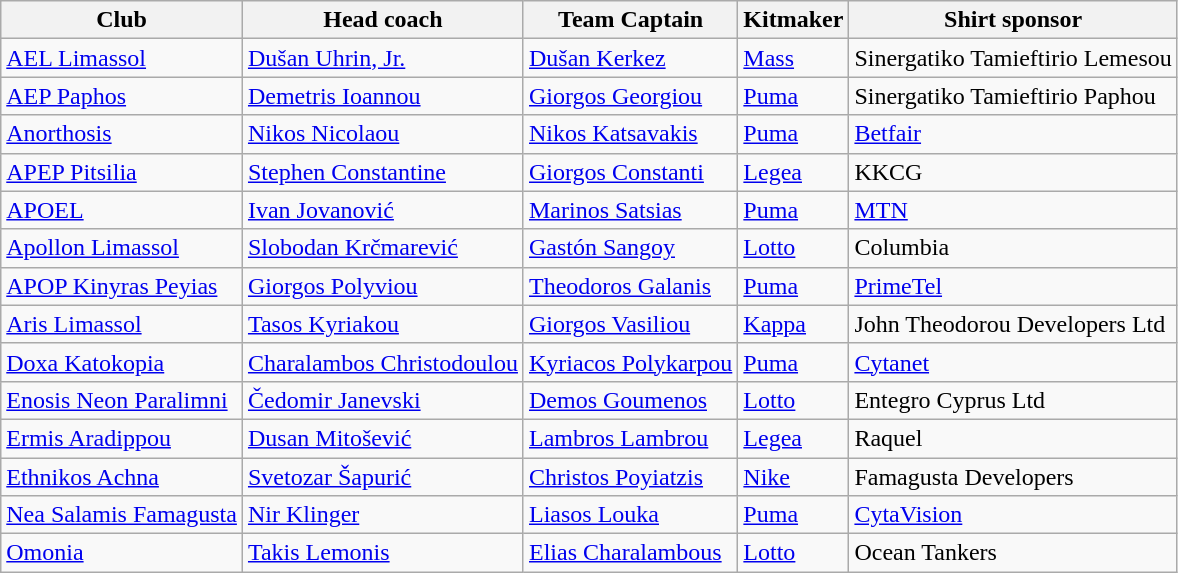<table class="wikitable sortable" border="1">
<tr>
<th>Club</th>
<th>Head coach</th>
<th>Team Captain</th>
<th>Kitmaker</th>
<th>Shirt sponsor</th>
</tr>
<tr>
<td><a href='#'>AEL Limassol</a></td>
<td> <a href='#'>Dušan Uhrin, Jr.</a></td>
<td> <a href='#'>Dušan Kerkez</a></td>
<td><a href='#'>Mass</a></td>
<td>Sinergatiko Tamieftirio Lemesou</td>
</tr>
<tr>
<td><a href='#'>AEP Paphos</a></td>
<td> <a href='#'>Demetris Ioannou</a></td>
<td> <a href='#'>Giorgos Georgiou</a></td>
<td><a href='#'>Puma</a></td>
<td>Sinergatiko Tamieftirio Paphou</td>
</tr>
<tr>
<td><a href='#'>Anorthosis</a></td>
<td> <a href='#'>Nikos Nicolaou</a></td>
<td> <a href='#'>Nikos Katsavakis</a></td>
<td><a href='#'>Puma</a></td>
<td><a href='#'>Betfair</a></td>
</tr>
<tr>
<td><a href='#'>APEP Pitsilia</a></td>
<td> <a href='#'>Stephen Constantine</a></td>
<td> <a href='#'>Giorgos Constanti</a></td>
<td><a href='#'>Legea</a></td>
<td>KKCG</td>
</tr>
<tr>
<td><a href='#'>APOEL</a></td>
<td> <a href='#'>Ivan Jovanović</a></td>
<td> <a href='#'>Marinos Satsias</a></td>
<td><a href='#'>Puma</a></td>
<td><a href='#'>MTN</a></td>
</tr>
<tr>
<td><a href='#'>Apollon Limassol</a></td>
<td> <a href='#'>Slobodan Krčmarević</a></td>
<td> <a href='#'>Gastón Sangoy</a></td>
<td><a href='#'>Lotto</a></td>
<td>Columbia</td>
</tr>
<tr>
<td><a href='#'>APOP Kinyras Peyias</a></td>
<td> <a href='#'>Giorgos Polyviou</a></td>
<td> <a href='#'>Theodoros Galanis</a></td>
<td><a href='#'>Puma</a></td>
<td><a href='#'>PrimeTel</a></td>
</tr>
<tr>
<td><a href='#'>Aris Limassol</a></td>
<td> <a href='#'>Tasos Kyriakou</a></td>
<td> <a href='#'>Giorgos Vasiliou</a></td>
<td><a href='#'>Kappa</a></td>
<td>John Theodorou Developers Ltd</td>
</tr>
<tr>
<td><a href='#'>Doxa Katokopia</a></td>
<td> <a href='#'>Charalambos Christodoulou</a></td>
<td> <a href='#'>Kyriacos Polykarpou</a></td>
<td><a href='#'>Puma</a></td>
<td><a href='#'>Cytanet</a></td>
</tr>
<tr>
<td><a href='#'>Enosis Neon Paralimni</a></td>
<td> <a href='#'>Čedomir Janevski</a></td>
<td> <a href='#'>Demos Goumenos</a></td>
<td><a href='#'>Lotto</a></td>
<td>Entegro Cyprus Ltd</td>
</tr>
<tr>
<td><a href='#'>Ermis Aradippou</a></td>
<td> <a href='#'>Dusan Mitošević</a></td>
<td> <a href='#'>Lambros Lambrou</a></td>
<td><a href='#'>Legea</a></td>
<td>Raquel</td>
</tr>
<tr>
<td><a href='#'>Ethnikos Achna</a></td>
<td> <a href='#'>Svetozar Šapurić</a></td>
<td> <a href='#'>Christos Poyiatzis</a></td>
<td><a href='#'>Nike</a></td>
<td>Famagusta Developers</td>
</tr>
<tr>
<td><a href='#'>Nea Salamis Famagusta</a></td>
<td> <a href='#'>Nir Klinger</a></td>
<td> <a href='#'>Liasos Louka</a></td>
<td><a href='#'>Puma</a></td>
<td><a href='#'>CytaVision</a></td>
</tr>
<tr>
<td><a href='#'>Omonia</a></td>
<td> <a href='#'>Takis Lemonis</a></td>
<td> <a href='#'>Elias Charalambous</a></td>
<td><a href='#'>Lotto</a></td>
<td>Ocean Tankers</td>
</tr>
</table>
